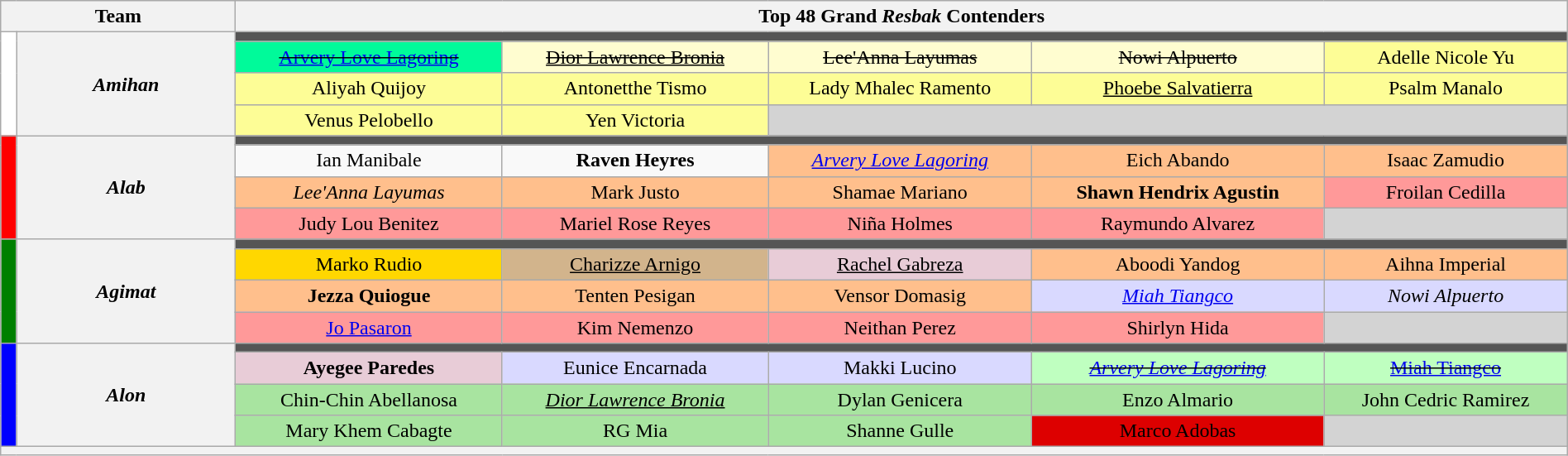<table class="wikitable" style="text-align:center; width:100%;">
<tr>
<th colspan="2">Team</th>
<th colspan="5" scope="col" style="width:85%">Top 48 Grand <em>Resbak</em> Contenders</th>
</tr>
<tr>
<th rowspan="4" style="width:1%; background:white;"></th>
<th rowspan="4"><em>Amihan</em></th>
<td colspan="5" style="background:#555"></td>
</tr>
<tr>
<td style="background:#00fa9a"><s><a href='#'>Arvery Love Lagoring</a></s></td>
<td style="background:#fffdd0"><s><u>Dior Lawrence Bronia</u></s></td>
<td style="background:#fffdd0"><s>Lee'Anna Layumas</s></td>
<td style="background:#fffdd0"><s>Nowi Alpuerto</s></td>
<td style="background:#fdfd96">Adelle Nicole Yu</td>
</tr>
<tr>
<td style="background:#fdfd96">Aliyah Quijoy</td>
<td style="background:#fdfd96">Antonetthe Tismo</td>
<td style="background:#fdfd96">Lady Mhalec Ramento</td>
<td style="background:#fdfd96"><u>Phoebe Salvatierra</u></td>
<td style="background:#fdfd96">Psalm Manalo</td>
</tr>
<tr>
<td style="background:#fdfd96">Venus Pelobello</td>
<td style="background:#fdfd96">Yen Victoria</td>
<td colspan="3" style="background:lightgrey"></td>
</tr>
<tr>
<th rowspan="4" style="width:1%; background:red;"></th>
<th rowspan="4"><em>Alab</em></th>
<td colspan="5" style="background:#555"></td>
</tr>
<tr>
<td style="width:17%" style="background:silver;">Ian Manibale</td>
<td style="width:17%" style="background:#E8CCD7;"><strong>Raven Heyres</strong></td>
<td style="background:#FFBF8C"><em><a href='#'>Arvery Love Lagoring</a></em></td>
<td style="background:#FFBF8C">Eich Abando</td>
<td style="background:#FFBF8C">Isaac Zamudio</td>
</tr>
<tr>
<td style="background:#FFBF8C"><em>Lee'Anna Layumas</em></td>
<td style="background:#FFBF8C">Mark Justo</td>
<td style="background:#FFBF8C">Shamae Mariano</td>
<td style="background:#FFBF8C"><strong>Shawn Hendrix Agustin</strong></td>
<td style="background:#FF9999">Froilan Cedilla</td>
</tr>
<tr>
<td style="background:#FF9999">Judy Lou Benitez</td>
<td style="background:#FF9999">Mariel Rose Reyes</td>
<td style="background:#FF9999">Niña Holmes</td>
<td style="background:#FF9999">Raymundo Alvarez</td>
<td style="background:lightgrey"></td>
</tr>
<tr>
<th rowspan="4" style="width:1%; background:green;"></th>
<th rowspan="4"><em>Agimat</em></th>
<td colspan="5" style="background:#555"></td>
</tr>
<tr>
<td style="background:gold;">Marko Rudio</td>
<td style="background:tan;"><u>Charizze Arnigo</u></td>
<td style="background:#E8CCD7;"><u>Rachel Gabreza</u></td>
<td style="background:#FFBF8C">Aboodi Yandog</td>
<td style="background:#FFBF8C">Aihna Imperial</td>
</tr>
<tr>
<td style="background:#FFBF8C"><strong>Jezza Quiogue</strong></td>
<td style="background:#FFBF8C">Tenten Pesigan</td>
<td style="background:#FFBF8C">Vensor Domasig</td>
<td style="background:#d9d9ff"><em><a href='#'>Miah Tiangco</a></em></td>
<td style="background:#d9d9ff"><em>Nowi Alpuerto</em></td>
</tr>
<tr>
<td style="background:#FF9999"><a href='#'>Jo Pasaron</a></td>
<td style="background:#FF9999">Kim Nemenzo</td>
<td style="background:#FF9999">Neithan Perez</td>
<td style="background:#FF9999">Shirlyn Hida</td>
<td style="background:lightgrey"></td>
</tr>
<tr>
<th rowspan="4" style="width:1%; background:blue;"></th>
<th rowspan="4"><em>Alon</em></th>
<td colspan="5" style="background:#555"></td>
</tr>
<tr>
<td style="background:#E8CCD7;"><strong>Ayegee Paredes</strong></td>
<td style="background:#d9d9ff">Eunice Encarnada</td>
<td style="background:#d9d9ff">Makki Lucino</td>
<td style="background:#BFFFC0"><s><em><a href='#'>Arvery Love Lagoring</a></em></s></td>
<td style="background:#BFFFC0"><s><a href='#'>Miah Tiangco</a></s></td>
</tr>
<tr>
<td style="background:#a8e4a0">Chin-Chin Abellanosa</td>
<td style="background:#a8e4a0"><u><em>Dior Lawrence Bronia</em></u></td>
<td style="background:#a8e4a0">Dylan Genicera</td>
<td style="background:#a8e4a0">Enzo Almario</td>
<td style="background:#a8e4a0">John Cedric Ramirez</td>
</tr>
<tr>
<td style="background:#a8e4a0">Mary Khem Cabagte</td>
<td style="background:#a8e4a0">RG Mia</td>
<td style="background:#a8e4a0">Shanne Gulle</td>
<td style="background:#dd0000">Marco Adobas</td>
<td style="background:lightgrey"></td>
</tr>
<tr>
<th colspan="7" style="font-size:95%; line-height:14px"></th>
</tr>
</table>
